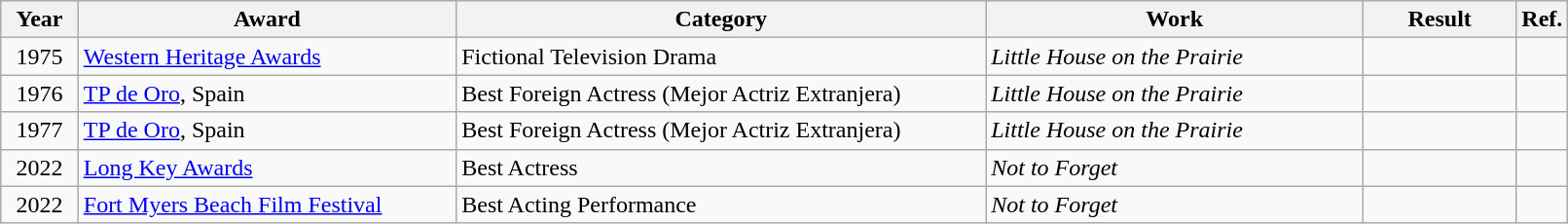<table class="wikitable sortable" style="width:85%;">
<tr style="text-align: center;">
<th style="width:5%;">Year</th>
<th style="width:25%;">Award</th>
<th style="width:35%;">Category</th>
<th style="width:25%;">Work</th>
<th style="width:10%;">Result</th>
<th>Ref.</th>
</tr>
<tr>
<td align="center">1975</td>
<td><a href='#'>Western Heritage Awards</a></td>
<td>Fictional Television Drama</td>
<td><em>Little House on the Prairie</em></td>
<td></td>
<td></td>
</tr>
<tr>
<td align="center">1976</td>
<td Irish Times Theatre Awards><a href='#'>TP de Oro</a>, Spain</td>
<td>Best Foreign Actress (Mejor Actriz Extranjera)</td>
<td><em>Little House on the Prairie</em></td>
<td></td>
<td></td>
</tr>
<tr>
<td align="center">1977</td>
<td 2005 Laurence Olivier Awards><a href='#'>TP de Oro</a>, Spain</td>
<td>Best Foreign Actress (Mejor Actriz Extranjera)</td>
<td><em>Little House on the Prairie</em></td>
<td></td>
<td></td>
</tr>
<tr>
<td align="center">2022</td>
<td><a href='#'>Long Key Awards</a></td>
<td>Best Actress</td>
<td><em>Not to Forget</em></td>
<td></td>
<td></td>
</tr>
<tr>
<td align="center">2022</td>
<td><a href='#'>Fort Myers Beach Film Festival</a></td>
<td>Best Acting Performance</td>
<td><em>Not to Forget</em></td>
<td></td>
<td></td>
</tr>
</table>
